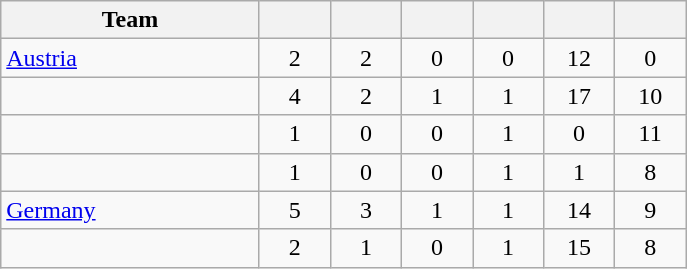<table class="wikitable" style="text-align:center;">
<tr>
<th width=165>Team</th>
<th width=40></th>
<th width=40></th>
<th width=40></th>
<th width=40></th>
<th width=40></th>
<th width=40></th>
</tr>
<tr>
<td align=left> <a href='#'>Austria</a></td>
<td>2</td>
<td>2</td>
<td>0</td>
<td>0</td>
<td>12</td>
<td>0</td>
</tr>
<tr>
<td align=left></td>
<td>4</td>
<td>2</td>
<td>1</td>
<td>1</td>
<td>17</td>
<td>10</td>
</tr>
<tr>
<td align=left></td>
<td>1</td>
<td>0</td>
<td>0</td>
<td>1</td>
<td>0</td>
<td>11</td>
</tr>
<tr>
<td align=left></td>
<td>1</td>
<td>0</td>
<td>0</td>
<td>1</td>
<td>1</td>
<td>8</td>
</tr>
<tr>
<td align=left> <a href='#'>Germany</a></td>
<td>5</td>
<td>3</td>
<td>1</td>
<td>1</td>
<td>14</td>
<td>9</td>
</tr>
<tr>
<td align=left></td>
<td>2</td>
<td>1</td>
<td>0</td>
<td>1</td>
<td>15</td>
<td>8</td>
</tr>
</table>
